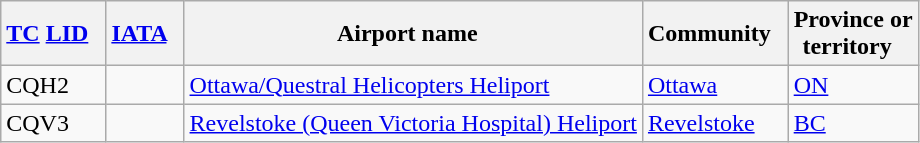<table class="wikitable" style="width:auto;">
<tr>
<th width="*"><a href='#'>TC</a> <a href='#'>LID</a>  </th>
<th width="*"><a href='#'>IATA</a>  </th>
<th width="*">Airport name  </th>
<th width="*">Community  </th>
<th width="*">Province or<br>territory  </th>
</tr>
<tr>
<td>CQH2</td>
<td></td>
<td><a href='#'>Ottawa/Questral Helicopters Heliport</a></td>
<td><a href='#'>Ottawa</a></td>
<td><a href='#'>ON</a></td>
</tr>
<tr>
<td>CQV3</td>
<td></td>
<td><a href='#'>Revelstoke (Queen Victoria Hospital) Heliport</a></td>
<td><a href='#'>Revelstoke</a></td>
<td><a href='#'>BC</a></td>
</tr>
</table>
